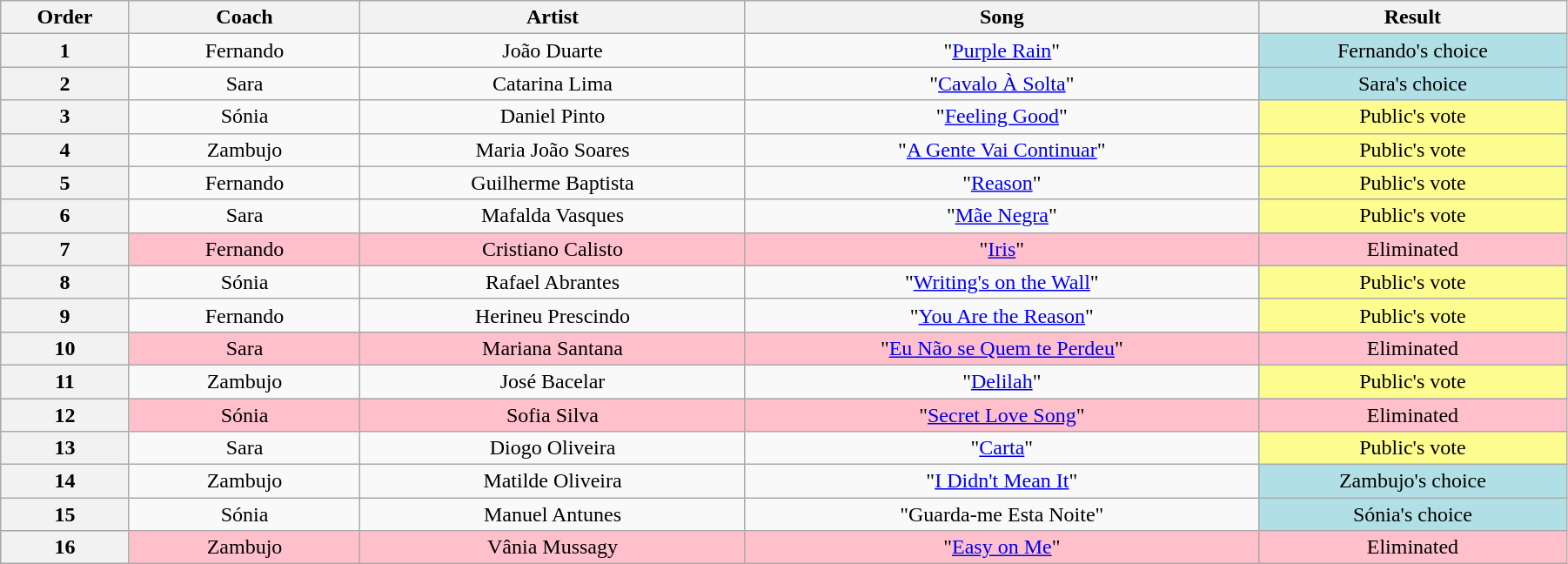<table class="wikitable" style="text-align:center; width:95%">
<tr>
<th style="width:05%">Order</th>
<th style="width:09%">Coach</th>
<th style="width:15%">Artist</th>
<th style="width:20%">Song</th>
<th style="width:12%">Result</th>
</tr>
<tr>
<th>1</th>
<td>Fernando</td>
<td>João Duarte</td>
<td>"<a href='#'>Purple Rain</a>"</td>
<td style="background:#B0E0E6">Fernando's choice</td>
</tr>
<tr>
<th>2</th>
<td>Sara</td>
<td>Catarina Lima</td>
<td>"<a href='#'>Cavalo À Solta</a>"</td>
<td style="background:#B0E0E6">Sara's choice</td>
</tr>
<tr>
<th>3</th>
<td>Sónia</td>
<td>Daniel Pinto</td>
<td>"<a href='#'>Feeling Good</a>"</td>
<td style="background:#fdfc8f">Public's vote</td>
</tr>
<tr>
<th>4</th>
<td>Zambujo</td>
<td>Maria João Soares</td>
<td>"<a href='#'>A Gente Vai Continuar</a>"</td>
<td style="background:#fdfc8f">Public's vote</td>
</tr>
<tr>
<th>5</th>
<td>Fernando</td>
<td>Guilherme Baptista</td>
<td>"<a href='#'>Reason</a>"</td>
<td style="background:#fdfc8f">Public's vote</td>
</tr>
<tr>
<th>6</th>
<td>Sara</td>
<td>Mafalda Vasques</td>
<td>"<a href='#'>Mãe Negra</a>"</td>
<td style="background:#fdfc8f">Public's vote</td>
</tr>
<tr style="background: pink">
<th>7</th>
<td>Fernando</td>
<td>Cristiano Calisto</td>
<td>"<a href='#'>Iris</a>"</td>
<td>Eliminated</td>
</tr>
<tr>
<th>8</th>
<td>Sónia</td>
<td>Rafael Abrantes</td>
<td>"<a href='#'>Writing's on the Wall</a>"</td>
<td style="background:#fdfc8f">Public's vote</td>
</tr>
<tr>
<th>9</th>
<td>Fernando</td>
<td>Herineu Prescindo</td>
<td>"<a href='#'>You Are the Reason</a>"</td>
<td style="background:#fdfc8f">Public's vote</td>
</tr>
<tr style="background: pink">
<th>10</th>
<td>Sara</td>
<td>Mariana Santana</td>
<td>"<a href='#'>Eu Não se Quem te Perdeu</a>"</td>
<td>Eliminated</td>
</tr>
<tr>
<th>11</th>
<td>Zambujo</td>
<td>José Bacelar</td>
<td>"<a href='#'>Delilah</a>"</td>
<td style="background:#fdfc8f">Public's vote</td>
</tr>
<tr style="background: pink">
<th>12</th>
<td>Sónia</td>
<td>Sofia Silva</td>
<td>"<a href='#'>Secret Love Song</a>"</td>
<td>Eliminated</td>
</tr>
<tr>
<th>13</th>
<td>Sara</td>
<td>Diogo Oliveira</td>
<td>"<a href='#'>Carta</a>"</td>
<td style="background:#fdfc8f">Public's vote</td>
</tr>
<tr>
<th>14</th>
<td>Zambujo</td>
<td>Matilde Oliveira</td>
<td>"<a href='#'>I Didn't Mean It</a>"</td>
<td style="background:#B0E0E6">Zambujo's choice</td>
</tr>
<tr>
<th>15</th>
<td>Sónia</td>
<td>Manuel Antunes</td>
<td>"Guarda-me Esta Noite"</td>
<td style="background:#B0E0E6">Sónia's choice</td>
</tr>
<tr style="background: pink">
<th>16</th>
<td>Zambujo</td>
<td>Vânia Mussagy</td>
<td>"<a href='#'>Easy on Me</a>"</td>
<td>Eliminated</td>
</tr>
</table>
